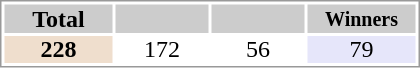<table style="border: 1px solid #999; background-color:#FFFFFF; line-height:16px; text-align:center">
<tr>
<th style="background-color: #ccc;" width="70">Total</th>
<th style="background-color: #ccc;" width="60"><small></small></th>
<th style="background-color: #ccc;" width="60"><small></small></th>
<th style="background-color: #ccc;" width="70"><small>Winners</small></th>
</tr>
<tr>
<td bgcolor=#EFDECD><strong>228</strong></td>
<td>172</td>
<td>56</td>
<td bgcolor="#E6E6FA">79</td>
</tr>
</table>
